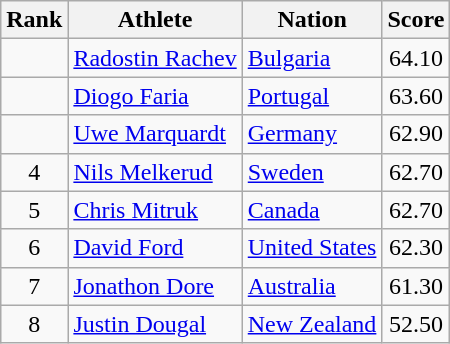<table class="wikitable sortable" style="text-align:center">
<tr>
<th>Rank</th>
<th>Athlete</th>
<th>Nation</th>
<th>Score</th>
</tr>
<tr>
<td></td>
<td align=left><a href='#'>Radostin Rachev</a></td>
<td align=left> <a href='#'>Bulgaria</a></td>
<td>64.10</td>
</tr>
<tr>
<td></td>
<td align=left><a href='#'>Diogo Faria</a></td>
<td align=left> <a href='#'>Portugal</a></td>
<td>63.60</td>
</tr>
<tr>
<td></td>
<td align=left><a href='#'>Uwe Marquardt</a></td>
<td align=left> <a href='#'>Germany</a></td>
<td>62.90</td>
</tr>
<tr>
<td>4</td>
<td align=left><a href='#'>Nils Melkerud</a></td>
<td align=left> <a href='#'>Sweden</a></td>
<td>62.70</td>
</tr>
<tr>
<td>5</td>
<td align=left><a href='#'>Chris Mitruk</a></td>
<td align=left> <a href='#'>Canada</a></td>
<td>62.70</td>
</tr>
<tr>
<td>6</td>
<td align=left><a href='#'>David Ford</a></td>
<td align=left> <a href='#'>United States</a></td>
<td>62.30</td>
</tr>
<tr>
<td>7</td>
<td align=left><a href='#'>Jonathon Dore</a></td>
<td align=left> <a href='#'>Australia</a></td>
<td>61.30</td>
</tr>
<tr>
<td>8</td>
<td align=left><a href='#'>Justin Dougal</a></td>
<td align=left> <a href='#'>New Zealand</a></td>
<td>52.50</td>
</tr>
</table>
